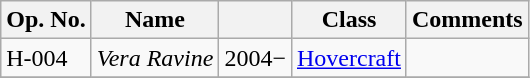<table class="wikitable">
<tr>
<th>Op. No.</th>
<th>Name</th>
<th></th>
<th>Class</th>
<th>Comments</th>
</tr>
<tr>
<td>H-004</td>
<td><em>Vera Ravine</em></td>
<td>2004−</td>
<td><a href='#'>Hovercraft</a></td>
<td></td>
</tr>
<tr>
</tr>
</table>
